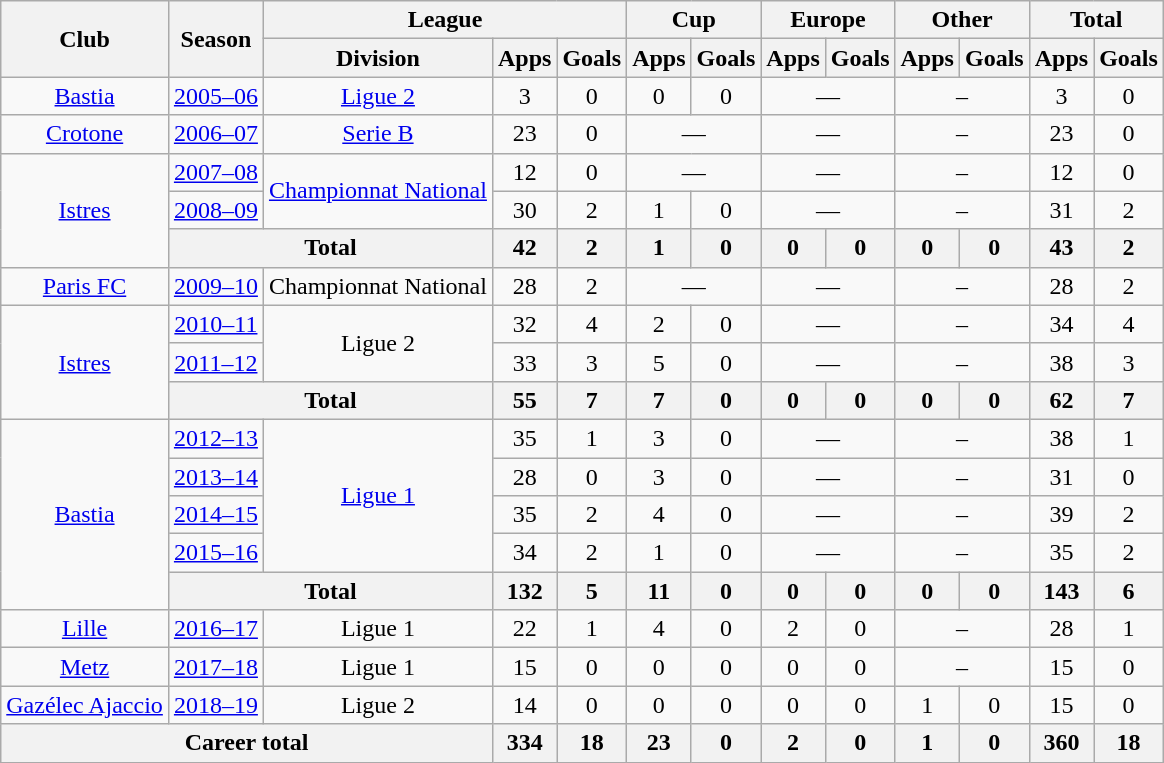<table class="wikitable" style="text-align:center">
<tr>
<th rowspan="2">Club</th>
<th rowspan="2">Season</th>
<th colspan="3">League</th>
<th colspan="2">Cup</th>
<th colspan="2">Europe</th>
<th colspan="2">Other</th>
<th colspan="2">Total</th>
</tr>
<tr>
<th>Division</th>
<th>Apps</th>
<th>Goals</th>
<th>Apps</th>
<th>Goals</th>
<th>Apps</th>
<th>Goals</th>
<th>Apps</th>
<th>Goals</th>
<th>Apps</th>
<th>Goals</th>
</tr>
<tr>
<td><a href='#'>Bastia</a></td>
<td><a href='#'>2005–06</a></td>
<td><a href='#'>Ligue 2</a></td>
<td>3</td>
<td>0</td>
<td>0</td>
<td>0</td>
<td colspan="2">—</td>
<td colspan="2">–</td>
<td>3</td>
<td>0</td>
</tr>
<tr>
<td><a href='#'>Crotone</a></td>
<td><a href='#'>2006–07</a></td>
<td><a href='#'>Serie B</a></td>
<td>23</td>
<td>0</td>
<td colspan="2">—</td>
<td colspan="2">—</td>
<td colspan="2">–</td>
<td>23</td>
<td>0</td>
</tr>
<tr>
<td rowspan="3"><a href='#'>Istres</a></td>
<td><a href='#'>2007–08</a></td>
<td rowspan="2"><a href='#'>Championnat National</a></td>
<td>12</td>
<td>0</td>
<td colspan="2">—</td>
<td colspan="2">—</td>
<td colspan="2">–</td>
<td>12</td>
<td>0</td>
</tr>
<tr>
<td><a href='#'>2008–09</a></td>
<td>30</td>
<td>2</td>
<td>1</td>
<td>0</td>
<td colspan="2">—</td>
<td colspan="2">–</td>
<td>31</td>
<td>2</td>
</tr>
<tr>
<th colspan="2">Total</th>
<th>42</th>
<th>2</th>
<th>1</th>
<th>0</th>
<th>0</th>
<th>0</th>
<th>0</th>
<th>0</th>
<th>43</th>
<th>2</th>
</tr>
<tr>
<td><a href='#'>Paris FC</a></td>
<td><a href='#'>2009–10</a></td>
<td>Championnat National</td>
<td>28</td>
<td>2</td>
<td colspan="2">—</td>
<td colspan="2">—</td>
<td colspan="2">–</td>
<td>28</td>
<td>2</td>
</tr>
<tr>
<td rowspan="3"><a href='#'>Istres</a></td>
<td><a href='#'>2010–11</a></td>
<td rowspan="2">Ligue 2</td>
<td>32</td>
<td>4</td>
<td>2</td>
<td>0</td>
<td colspan="2">—</td>
<td colspan="2">–</td>
<td>34</td>
<td>4</td>
</tr>
<tr>
<td><a href='#'>2011–12</a></td>
<td>33</td>
<td>3</td>
<td>5</td>
<td>0</td>
<td colspan="2">—</td>
<td colspan="2">–</td>
<td>38</td>
<td>3</td>
</tr>
<tr>
<th colspan="2">Total</th>
<th>55</th>
<th>7</th>
<th>7</th>
<th>0</th>
<th>0</th>
<th>0</th>
<th>0</th>
<th>0</th>
<th>62</th>
<th>7</th>
</tr>
<tr>
<td rowspan="5"><a href='#'>Bastia</a></td>
<td><a href='#'>2012–13</a></td>
<td rowspan="4"><a href='#'>Ligue 1</a></td>
<td>35</td>
<td>1</td>
<td>3</td>
<td>0</td>
<td colspan="2">—</td>
<td colspan="2">–</td>
<td>38</td>
<td>1</td>
</tr>
<tr>
<td><a href='#'>2013–14</a></td>
<td>28</td>
<td>0</td>
<td>3</td>
<td>0</td>
<td colspan="2">—</td>
<td colspan="2">–</td>
<td>31</td>
<td>0</td>
</tr>
<tr>
<td><a href='#'>2014–15</a></td>
<td>35</td>
<td>2</td>
<td>4</td>
<td>0</td>
<td colspan="2">—</td>
<td colspan="2">–</td>
<td>39</td>
<td>2</td>
</tr>
<tr>
<td><a href='#'>2015–16</a></td>
<td>34</td>
<td>2</td>
<td>1</td>
<td>0</td>
<td colspan="2">—</td>
<td colspan="2">–</td>
<td>35</td>
<td>2</td>
</tr>
<tr>
<th colspan="2">Total</th>
<th>132</th>
<th>5</th>
<th>11</th>
<th>0</th>
<th>0</th>
<th>0</th>
<th>0</th>
<th>0</th>
<th>143</th>
<th>6</th>
</tr>
<tr>
<td><a href='#'>Lille</a></td>
<td><a href='#'>2016–17</a></td>
<td>Ligue 1</td>
<td>22</td>
<td>1</td>
<td>4</td>
<td>0</td>
<td>2</td>
<td>0</td>
<td colspan="2">–</td>
<td>28</td>
<td>1</td>
</tr>
<tr>
<td><a href='#'>Metz</a></td>
<td><a href='#'>2017–18</a></td>
<td>Ligue 1</td>
<td>15</td>
<td>0</td>
<td>0</td>
<td>0</td>
<td>0</td>
<td>0</td>
<td colspan="2">–</td>
<td>15</td>
<td>0</td>
</tr>
<tr>
<td><a href='#'>Gazélec Ajaccio</a></td>
<td><a href='#'>2018–19</a></td>
<td>Ligue 2</td>
<td>14</td>
<td>0</td>
<td>0</td>
<td>0</td>
<td>0</td>
<td>0</td>
<td>1</td>
<td>0</td>
<td>15</td>
<td>0</td>
</tr>
<tr>
<th colspan="3">Career total</th>
<th>334</th>
<th>18</th>
<th>23</th>
<th>0</th>
<th>2</th>
<th>0</th>
<th>1</th>
<th>0</th>
<th>360</th>
<th>18</th>
</tr>
</table>
